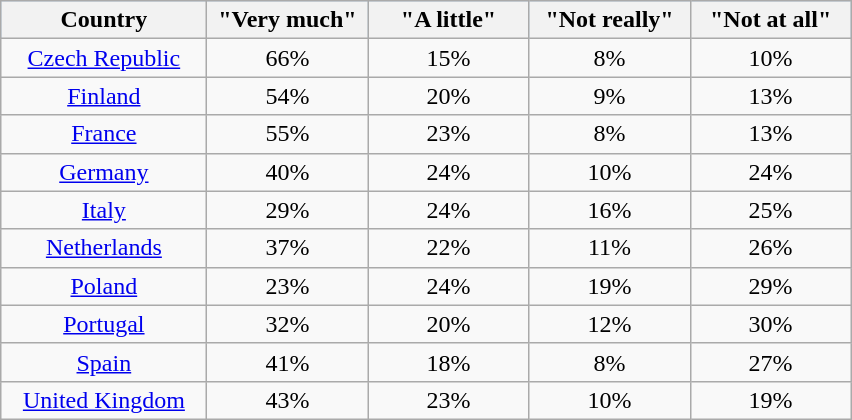<table class="wikitable" style="margin:1em auto; text-align:center" align="center">
<tr style="background-color: #a0d0ff;">
<th width=130>Country</th>
<th width=100>"Very much"</th>
<th width=100>"A little"</th>
<th width=100>"Not really"</th>
<th width=100>"Not at all"</th>
</tr>
<tr>
<td><a href='#'>Czech Republic</a></td>
<td>66%</td>
<td>15%</td>
<td>8%</td>
<td>10%</td>
</tr>
<tr>
<td><a href='#'>Finland</a></td>
<td>54%</td>
<td>20%</td>
<td>9%</td>
<td>13%</td>
</tr>
<tr>
<td><a href='#'>France</a></td>
<td>55%</td>
<td>23%</td>
<td>8%</td>
<td>13%</td>
</tr>
<tr>
<td><a href='#'>Germany</a></td>
<td>40%</td>
<td>24%</td>
<td>10%</td>
<td>24%</td>
</tr>
<tr>
<td><a href='#'>Italy</a></td>
<td>29%</td>
<td>24%</td>
<td>16%</td>
<td>25%</td>
</tr>
<tr>
<td><a href='#'>Netherlands</a></td>
<td>37%</td>
<td>22%</td>
<td>11%</td>
<td>26%</td>
</tr>
<tr>
<td><a href='#'>Poland</a></td>
<td>23%</td>
<td>24%</td>
<td>19%</td>
<td>29%</td>
</tr>
<tr>
<td><a href='#'>Portugal</a></td>
<td>32%</td>
<td>20%</td>
<td>12%</td>
<td>30%</td>
</tr>
<tr>
<td><a href='#'>Spain</a></td>
<td>41%</td>
<td>18%</td>
<td>8%</td>
<td>27%</td>
</tr>
<tr>
<td><a href='#'>United Kingdom</a></td>
<td>43%</td>
<td>23%</td>
<td>10%</td>
<td>19%</td>
</tr>
</table>
